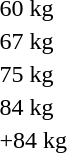<table>
<tr>
<td rowspan=2>60 kg</td>
<td rowspan=2></td>
<td rowspan=2></td>
<td></td>
</tr>
<tr>
<td></td>
</tr>
<tr>
<td rowspan=2>67 kg</td>
<td rowspan=2></td>
<td rowspan=2></td>
<td></td>
</tr>
<tr>
<td></td>
</tr>
<tr>
<td rowspan=2>75 kg</td>
<td rowspan=2></td>
<td rowspan=2></td>
<td></td>
</tr>
<tr>
<td></td>
</tr>
<tr>
<td rowspan=2>84 kg</td>
<td rowspan=2></td>
<td rowspan=2></td>
<td></td>
</tr>
<tr>
<td></td>
</tr>
<tr>
<td rowspan=2>+84 kg</td>
<td rowspan=2></td>
<td rowspan=2></td>
<td></td>
</tr>
<tr>
<td></td>
</tr>
</table>
